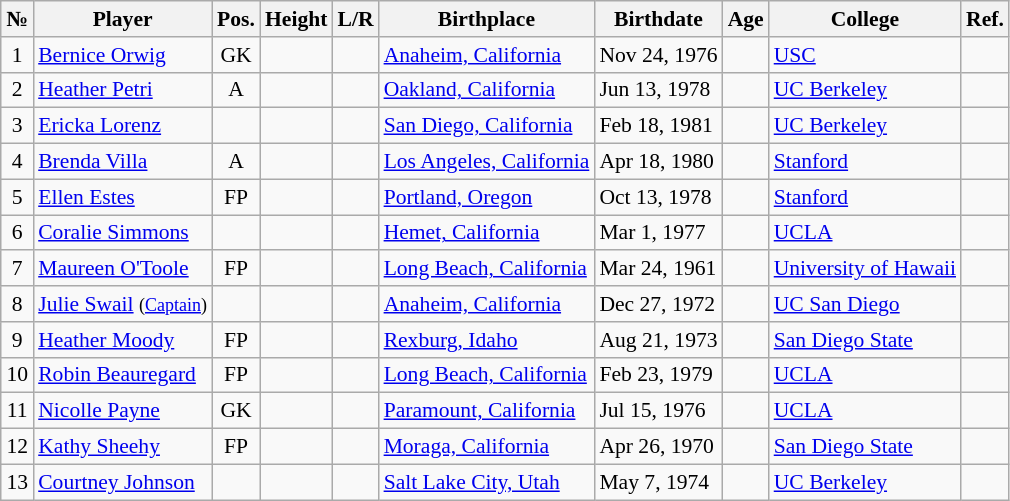<table class="wikitable sortable" style="text-align: left; font-size: 90%; margin-left: 1em;">
<tr>
<th>№</th>
<th>Player</th>
<th>Pos.</th>
<th>Height</th>
<th>L/R</th>
<th>Birthplace</th>
<th>Birthdate</th>
<th>Age</th>
<th>College</th>
<th>Ref.</th>
</tr>
<tr>
<td style="text-align: center;">1</td>
<td><a href='#'>Bernice Orwig</a></td>
<td style="text-align: center;">GK</td>
<td></td>
<td style="text-align: center;"></td>
<td> <a href='#'>Anaheim, California</a></td>
<td>Nov 24, 1976</td>
<td></td>
<td><a href='#'>USC</a></td>
<td></td>
</tr>
<tr>
<td style="text-align: center;">2</td>
<td><a href='#'>Heather Petri</a></td>
<td style="text-align: center;">A</td>
<td></td>
<td style="text-align: center;"></td>
<td> <a href='#'>Oakland, California</a></td>
<td>Jun 13, 1978</td>
<td></td>
<td><a href='#'>UC Berkeley</a></td>
<td></td>
</tr>
<tr>
<td style="text-align: center;">3</td>
<td><a href='#'>Ericka Lorenz</a></td>
<td style="text-align: center;"></td>
<td></td>
<td style="text-align: center;"></td>
<td> <a href='#'>San Diego, California</a></td>
<td>Feb 18, 1981</td>
<td></td>
<td><a href='#'>UC Berkeley</a></td>
<td></td>
</tr>
<tr>
<td style="text-align: center;">4</td>
<td><a href='#'>Brenda Villa</a></td>
<td style="text-align: center;">A</td>
<td></td>
<td style="text-align: center;"></td>
<td> <a href='#'>Los Angeles, California</a></td>
<td>Apr 18, 1980</td>
<td></td>
<td><a href='#'>Stanford</a></td>
<td></td>
</tr>
<tr>
<td style="text-align: center;">5</td>
<td><a href='#'>Ellen Estes</a></td>
<td style="text-align: center;">FP</td>
<td></td>
<td style="text-align: center;"></td>
<td> <a href='#'>Portland, Oregon</a></td>
<td>Oct 13, 1978</td>
<td></td>
<td><a href='#'>Stanford</a></td>
<td></td>
</tr>
<tr>
<td style="text-align: center;">6</td>
<td><a href='#'>Coralie Simmons</a></td>
<td style="text-align: center;"></td>
<td></td>
<td style="text-align: center;"></td>
<td> <a href='#'>Hemet, California</a></td>
<td>Mar 1, 1977</td>
<td></td>
<td><a href='#'>UCLA</a></td>
<td></td>
</tr>
<tr>
<td style="text-align: center;">7</td>
<td><a href='#'>Maureen O'Toole</a></td>
<td style="text-align: center;">FP</td>
<td></td>
<td style="text-align: center;"></td>
<td> <a href='#'>Long Beach, California</a></td>
<td>Mar 24, 1961</td>
<td></td>
<td><a href='#'>University of Hawaii</a></td>
<td></td>
</tr>
<tr>
<td style="text-align: center;">8</td>
<td><a href='#'>Julie Swail</a> <small>(<a href='#'>Captain</a>)</small></td>
<td style="text-align: center;"></td>
<td></td>
<td style="text-align: center;"></td>
<td> <a href='#'>Anaheim, California</a></td>
<td>Dec 27, 1972</td>
<td></td>
<td><a href='#'>UC San Diego</a></td>
<td></td>
</tr>
<tr>
<td style="text-align: center;">9</td>
<td><a href='#'>Heather Moody</a></td>
<td style="text-align: center;">FP</td>
<td></td>
<td style="text-align: center;"></td>
<td> <a href='#'>Rexburg, Idaho</a></td>
<td>Aug 21, 1973</td>
<td></td>
<td><a href='#'>San Diego State</a></td>
<td></td>
</tr>
<tr>
<td style="text-align: center;">10</td>
<td><a href='#'>Robin Beauregard</a></td>
<td style="text-align: center;">FP</td>
<td></td>
<td style="text-align: center;"></td>
<td> <a href='#'>Long Beach, California</a></td>
<td>Feb 23, 1979</td>
<td></td>
<td><a href='#'>UCLA</a></td>
<td></td>
</tr>
<tr>
<td style="text-align: center;">11</td>
<td><a href='#'>Nicolle Payne</a></td>
<td style="text-align: center;">GK</td>
<td></td>
<td style="text-align: center;"></td>
<td> <a href='#'>Paramount, California</a></td>
<td>Jul 15, 1976</td>
<td></td>
<td><a href='#'>UCLA</a></td>
<td></td>
</tr>
<tr>
<td style="text-align: center;">12</td>
<td><a href='#'>Kathy Sheehy</a></td>
<td style="text-align: center;">FP</td>
<td></td>
<td style="text-align: center;"></td>
<td> <a href='#'>Moraga, California</a></td>
<td>Apr 26, 1970</td>
<td></td>
<td><a href='#'>San Diego State</a></td>
<td></td>
</tr>
<tr>
<td style="text-align: center;">13</td>
<td><a href='#'>Courtney Johnson</a></td>
<td style="text-align: center;"></td>
<td></td>
<td style="text-align: center;"></td>
<td> <a href='#'>Salt Lake City, Utah</a></td>
<td>May 7, 1974</td>
<td></td>
<td><a href='#'>UC Berkeley</a></td>
<td></td>
</tr>
</table>
